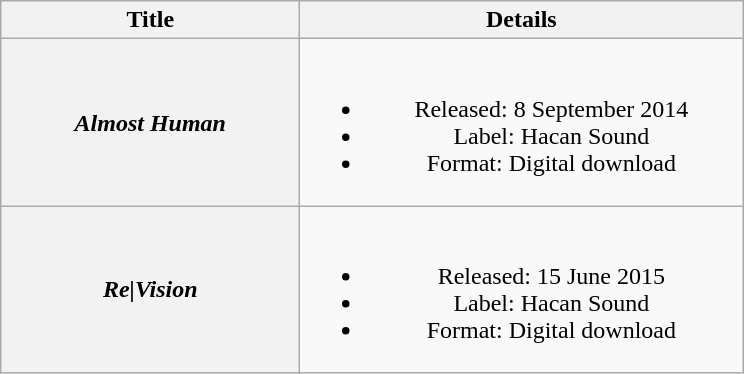<table class="wikitable plainrowheaders" style="text-align:center;">
<tr>
<th scope="col" style="width:12em;">Title</th>
<th scope="col" style="width:18em;">Details</th>
</tr>
<tr>
<th scope="row"><em>Almost Human</em></th>
<td><br><ul><li>Released: 8 September 2014</li><li>Label: Hacan Sound</li><li>Format: Digital download</li></ul></td>
</tr>
<tr>
<th scope="row"><em>Re|Vision</em></th>
<td><br><ul><li>Released: 15 June 2015</li><li>Label: Hacan Sound</li><li>Format: Digital download</li></ul></td>
</tr>
</table>
